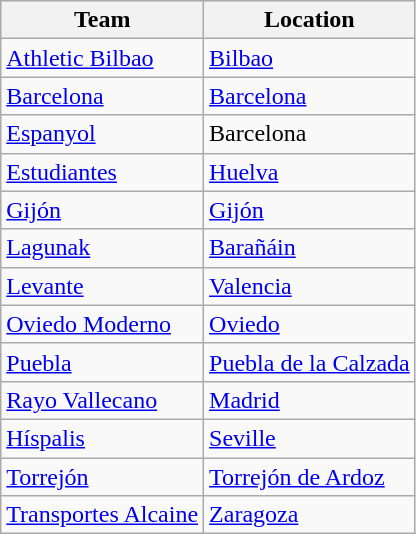<table class="wikitable sortable">
<tr>
<th>Team</th>
<th>Location</th>
</tr>
<tr>
<td><a href='#'>Athletic Bilbao</a></td>
<td><a href='#'>Bilbao</a></td>
</tr>
<tr>
<td><a href='#'>Barcelona</a></td>
<td><a href='#'>Barcelona</a></td>
</tr>
<tr>
<td><a href='#'>Espanyol</a></td>
<td>Barcelona</td>
</tr>
<tr>
<td><a href='#'>Estudiantes</a></td>
<td><a href='#'>Huelva</a></td>
</tr>
<tr>
<td><a href='#'>Gijón</a></td>
<td><a href='#'>Gijón</a></td>
</tr>
<tr>
<td><a href='#'>Lagunak</a></td>
<td><a href='#'>Barañáin</a></td>
</tr>
<tr>
<td><a href='#'>Levante</a></td>
<td><a href='#'>Valencia</a></td>
</tr>
<tr>
<td><a href='#'>Oviedo Moderno</a></td>
<td><a href='#'>Oviedo</a></td>
</tr>
<tr>
<td><a href='#'>Puebla</a></td>
<td><a href='#'>Puebla de la Calzada</a></td>
</tr>
<tr>
<td><a href='#'>Rayo Vallecano</a></td>
<td><a href='#'>Madrid</a></td>
</tr>
<tr>
<td><a href='#'>Híspalis</a></td>
<td><a href='#'>Seville</a></td>
</tr>
<tr>
<td><a href='#'>Torrejón</a></td>
<td><a href='#'>Torrejón de Ardoz</a></td>
</tr>
<tr>
<td><a href='#'>Transportes Alcaine</a></td>
<td><a href='#'>Zaragoza</a></td>
</tr>
</table>
